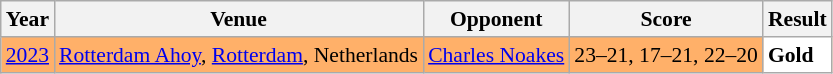<table class="sortable wikitable" style="font-size: 90%;">
<tr>
<th>Year</th>
<th>Venue</th>
<th>Opponent</th>
<th>Score</th>
<th>Result</th>
</tr>
<tr style="background:#FFB069">
<td align="center"><a href='#'>2023</a></td>
<td align="left"><a href='#'>Rotterdam Ahoy</a>, <a href='#'>Rotterdam</a>, Netherlands</td>
<td align="left"> <a href='#'>Charles Noakes</a></td>
<td align="left">23–21, 17–21, 22–20</td>
<td style="text-align:left; background:white"> <strong>Gold</strong></td>
</tr>
</table>
